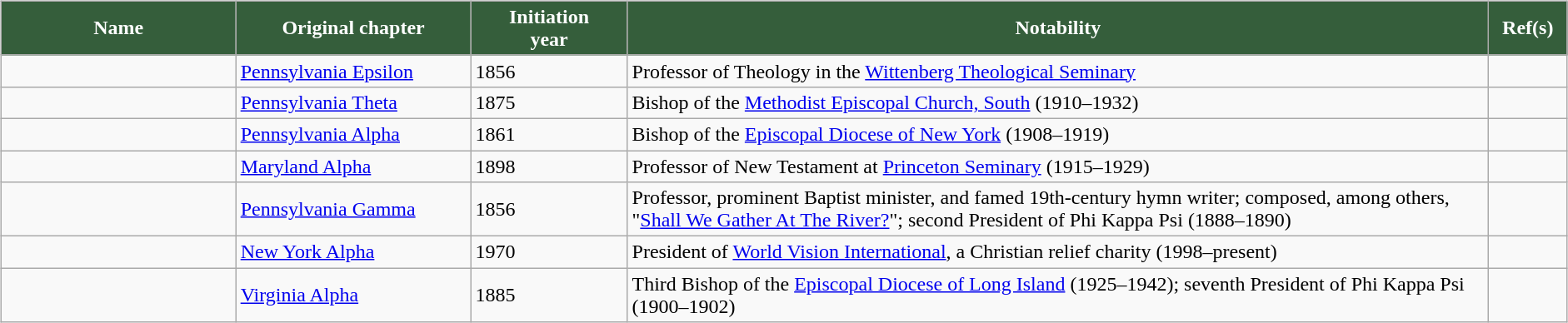<table width="100%">
<tr valign="top">
<td width="100%"><br><table class="wikitable sortable" border="1" width="100%">
<tr>
<th width="15%" style="background:#355E3B; color:white">Name</th>
<th width="15%" style="background:#355E3B; color:white">Original chapter</th>
<th width="10%" style="background:#355E3B; color:white">Initiation<br>year</th>
<th width="55%" class="unsortable" style="background:#355E3B; color:white">Notability</th>
<th width="5%" class="unsortable" style="background:#355E3B; color:white">Ref(s)</th>
</tr>
<tr>
<td></td>
<td><a href='#'>Pennsylvania Epsilon</a></td>
<td>1856</td>
<td>Professor of Theology in the <a href='#'>Wittenberg Theological Seminary</a></td>
<td></td>
</tr>
<tr>
<td></td>
<td><a href='#'>Pennsylvania Theta</a></td>
<td>1875</td>
<td>Bishop of the <a href='#'>Methodist Episcopal Church, South</a> (1910–1932)</td>
<td></td>
</tr>
<tr>
<td></td>
<td><a href='#'>Pennsylvania Alpha</a></td>
<td>1861</td>
<td>Bishop of the <a href='#'>Episcopal Diocese of New York</a> (1908–1919)</td>
<td></td>
</tr>
<tr>
<td></td>
<td><a href='#'>Maryland Alpha</a></td>
<td>1898</td>
<td>Professor of New Testament at <a href='#'>Princeton Seminary</a> (1915–1929)</td>
<td></td>
</tr>
<tr>
<td></td>
<td><a href='#'>Pennsylvania Gamma</a></td>
<td>1856</td>
<td>Professor, prominent Baptist minister, and famed 19th-century hymn writer; composed, among others, "<a href='#'>Shall We Gather At The River?</a>"; second President of Phi Kappa Psi (1888–1890)</td>
<td></td>
</tr>
<tr>
<td></td>
<td><a href='#'>New York Alpha</a></td>
<td>1970</td>
<td>President of <a href='#'>World Vision International</a>, a Christian relief charity (1998–present)</td>
<td></td>
</tr>
<tr>
<td></td>
<td><a href='#'>Virginia Alpha</a></td>
<td>1885</td>
<td>Third Bishop of the <a href='#'>Episcopal Diocese of Long Island</a> (1925–1942); seventh President of Phi Kappa Psi (1900–1902)</td>
<td></td>
</tr>
</table>
</td>
<td><br></td>
</tr>
</table>
